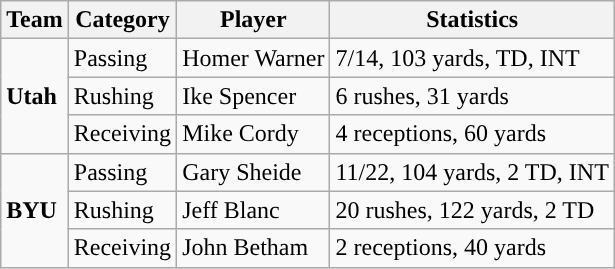<table class="wikitable" style="float: left;">
<tr>
<th>Team</th>
<th>Category</th>
<th>Player</th>
<th>Statistics</th>
</tr>
<tr>
<td rowspan=3><strong>Utah</strong></td>
<td>Passing</td>
<td>Homer Warner</td>
<td>7/14, 103 yards, TD, INT</td>
</tr>
<tr>
<td>Rushing</td>
<td>Ike Spencer</td>
<td>6 rushes, 31 yards</td>
</tr>
<tr>
<td>Receiving</td>
<td>Mike Cordy</td>
<td>4 receptions, 60 yards</td>
</tr>
<tr>
<td rowspan=3><strong>BYU</strong></td>
<td>Passing</td>
<td>Gary Sheide</td>
<td>11/22, 104 yards, 2 TD, INT</td>
</tr>
<tr>
<td>Rushing</td>
<td>Jeff Blanc</td>
<td>20 rushes, 122 yards, 2 TD</td>
</tr>
<tr>
<td>Receiving</td>
<td>John Betham</td>
<td>2 receptions, 40 yards</td>
</tr>
</table>
